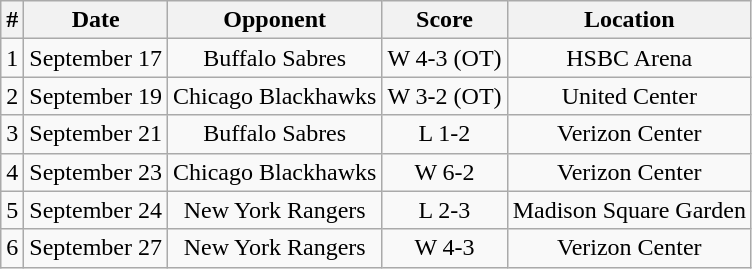<table class="wikitable">
<tr>
<th>#</th>
<th>Date</th>
<th>Opponent</th>
<th>Score</th>
<th>Location</th>
</tr>
<tr align="center">
<td>1</td>
<td>September 17</td>
<td>Buffalo Sabres</td>
<td>W 4-3 (OT)</td>
<td>HSBC Arena</td>
</tr>
<tr align="center">
<td>2</td>
<td>September 19</td>
<td>Chicago Blackhawks</td>
<td>W 3-2 (OT)</td>
<td>United Center</td>
</tr>
<tr align="center">
<td>3</td>
<td>September 21</td>
<td>Buffalo Sabres</td>
<td>L 1-2</td>
<td>Verizon Center</td>
</tr>
<tr align="center">
<td>4</td>
<td>September 23</td>
<td>Chicago Blackhawks</td>
<td>W 6-2</td>
<td>Verizon Center</td>
</tr>
<tr align="center">
<td>5</td>
<td>September 24</td>
<td>New York Rangers</td>
<td>L 2-3</td>
<td>Madison Square Garden</td>
</tr>
<tr align="center">
<td>6</td>
<td>September 27</td>
<td>New York Rangers</td>
<td>W 4-3</td>
<td>Verizon Center</td>
</tr>
</table>
